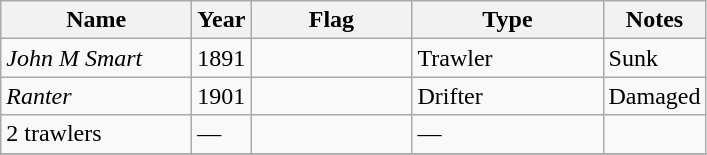<table class="wikitable sortable">
<tr>
<th scope="col" width="120px">Name</th>
<th scope="col" width="25px">Year</th>
<th scope="col" width="100px">Flag</th>
<th scope="col" width="120px">Type</th>
<th>Notes</th>
</tr>
<tr>
<td align="left"><em>John M Smart</em></td>
<td align="left">1891</td>
<td align="left"></td>
<td align="left">Trawler</td>
<td align="left">Sunk</td>
</tr>
<tr>
<td align="left"><em>Ranter</em></td>
<td align="left">1901</td>
<td align="left"></td>
<td align="left">Drifter</td>
<td align="left">Damaged</td>
</tr>
<tr>
<td align="left">2 trawlers</td>
<td align="left">—</td>
<td align="left"></td>
<td align="left">—</td>
<td align="left"></td>
</tr>
<tr>
</tr>
</table>
